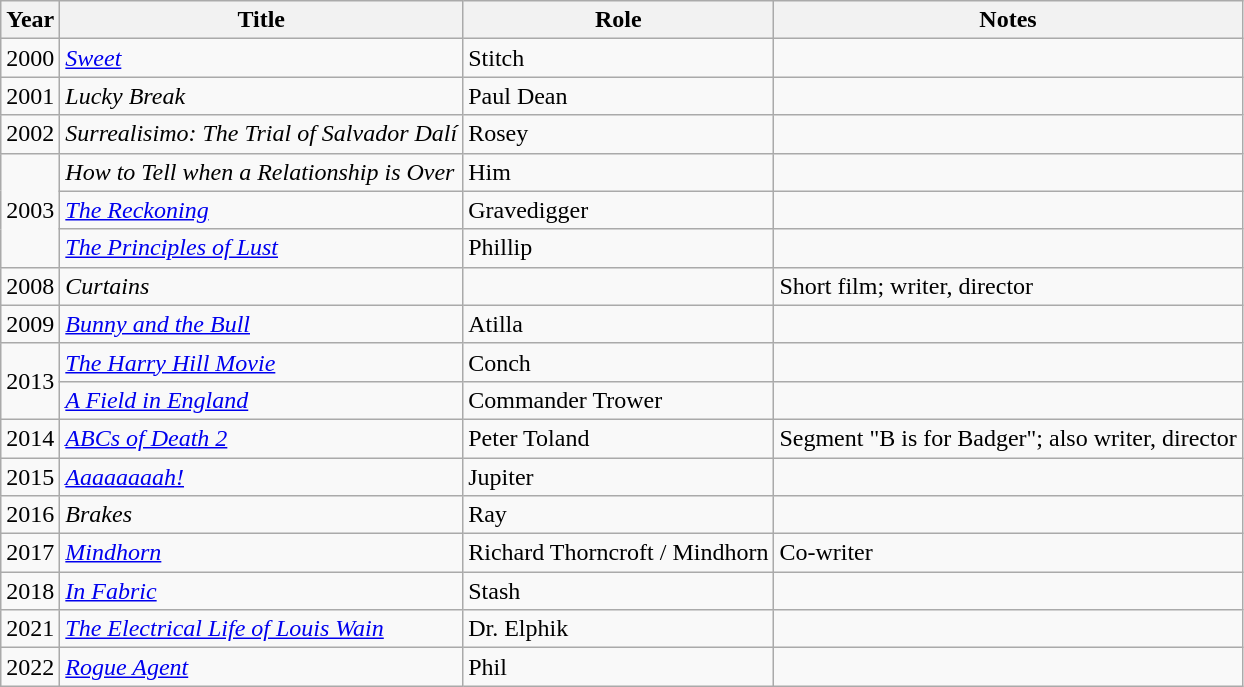<table class = "wikitable sortable">
<tr>
<th>Year</th>
<th>Title</th>
<th>Role</th>
<th class="unsortable">Notes</th>
</tr>
<tr>
<td>2000</td>
<td><em><a href='#'>Sweet</a></em></td>
<td>Stitch</td>
<td></td>
</tr>
<tr>
<td>2001</td>
<td><em>Lucky Break</em></td>
<td>Paul Dean</td>
<td></td>
</tr>
<tr>
<td>2002</td>
<td><em>Surrealisimo: The Trial of Salvador Dalí</em></td>
<td>Rosey</td>
<td></td>
</tr>
<tr>
<td rowspan="3">2003</td>
<td><em>How to Tell when a Relationship is Over</em></td>
<td>Him</td>
<td></td>
</tr>
<tr>
<td><em><a href='#'>The Reckoning</a></em></td>
<td>Gravedigger</td>
<td></td>
</tr>
<tr>
<td><em><a href='#'>The Principles of Lust</a></em></td>
<td>Phillip</td>
<td></td>
</tr>
<tr>
<td>2008</td>
<td><em>Curtains</em></td>
<td></td>
<td>Short film; writer, director</td>
</tr>
<tr>
<td>2009</td>
<td><em><a href='#'>Bunny and the Bull</a></em></td>
<td>Atilla</td>
<td></td>
</tr>
<tr>
<td rowspan="2">2013</td>
<td><em><a href='#'>The Harry Hill Movie</a></em></td>
<td>Conch</td>
<td></td>
</tr>
<tr>
<td><em><a href='#'>A Field in England</a></em></td>
<td>Commander Trower</td>
<td></td>
</tr>
<tr>
<td>2014</td>
<td><em><a href='#'>ABCs of Death 2</a></em></td>
<td>Peter Toland</td>
<td>Segment "B is for Badger"; also writer, director</td>
</tr>
<tr>
<td>2015</td>
<td><em><a href='#'>Aaaaaaaah!</a></em></td>
<td>Jupiter</td>
<td></td>
</tr>
<tr>
<td>2016</td>
<td><em>Brakes</em></td>
<td>Ray</td>
<td></td>
</tr>
<tr>
<td>2017</td>
<td><em><a href='#'>Mindhorn</a></em></td>
<td>Richard Thorncroft / Mindhorn</td>
<td>Co-writer</td>
</tr>
<tr>
<td>2018</td>
<td><em><a href='#'>In Fabric</a></em></td>
<td>Stash</td>
<td></td>
</tr>
<tr>
<td>2021</td>
<td><em><a href='#'>The Electrical Life of Louis Wain</a></em></td>
<td>Dr. Elphik</td>
<td></td>
</tr>
<tr>
<td>2022</td>
<td><em><a href='#'>Rogue Agent</a></em></td>
<td>Phil</td>
<td></td>
</tr>
</table>
